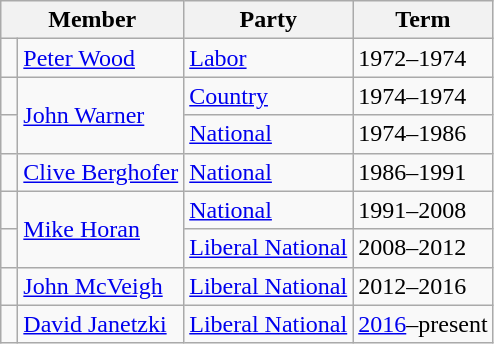<table class="wikitable">
<tr>
<th colspan="2">Member</th>
<th>Party</th>
<th>Term</th>
</tr>
<tr>
<td> </td>
<td><a href='#'>Peter Wood</a></td>
<td><a href='#'>Labor</a></td>
<td>1972–1974</td>
</tr>
<tr>
<td> </td>
<td rowspan="2"><a href='#'>John Warner</a></td>
<td><a href='#'>Country</a></td>
<td>1974–1974</td>
</tr>
<tr>
<td> </td>
<td><a href='#'>National</a></td>
<td>1974–1986</td>
</tr>
<tr>
<td> </td>
<td><a href='#'>Clive Berghofer</a></td>
<td><a href='#'>National</a></td>
<td>1986–1991</td>
</tr>
<tr>
<td> </td>
<td rowspan="2"><a href='#'>Mike Horan</a></td>
<td><a href='#'>National</a></td>
<td>1991–2008</td>
</tr>
<tr>
<td> </td>
<td><a href='#'>Liberal National</a></td>
<td>2008–2012</td>
</tr>
<tr>
<td> </td>
<td><a href='#'>John McVeigh</a></td>
<td><a href='#'>Liberal National</a></td>
<td>2012–2016</td>
</tr>
<tr>
<td> </td>
<td><a href='#'>David Janetzki</a></td>
<td><a href='#'>Liberal National</a></td>
<td><a href='#'>2016</a>–present</td>
</tr>
</table>
